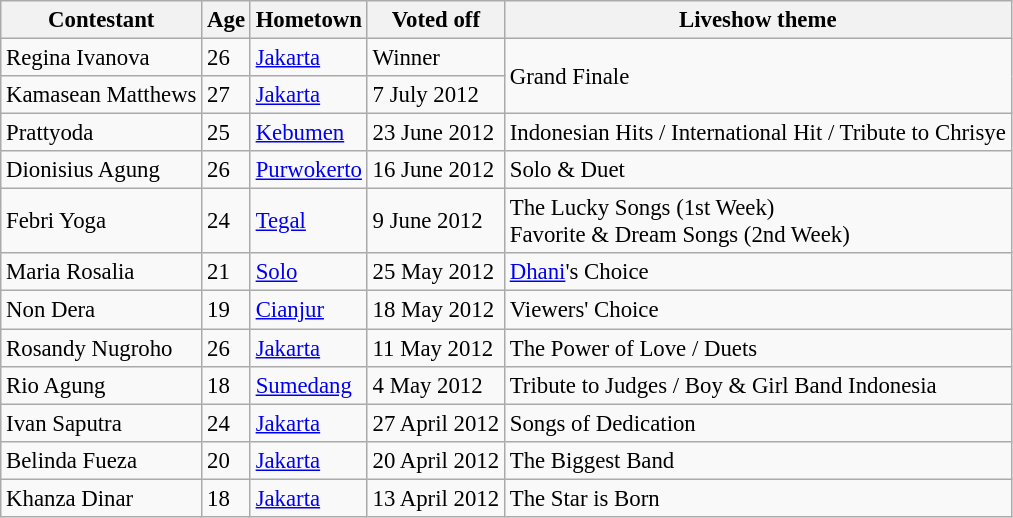<table class="wikitable" style="font-size:95%;">
<tr>
<th>Contestant</th>
<th>Age</th>
<th>Hometown</th>
<th>Voted off</th>
<th>Liveshow theme</th>
</tr>
<tr>
<td>Regina Ivanova</td>
<td>26</td>
<td><a href='#'>Jakarta</a></td>
<td>Winner</td>
<td rowspan = "2">Grand Finale</td>
</tr>
<tr>
<td>Kamasean Matthews</td>
<td>27</td>
<td><a href='#'>Jakarta</a></td>
<td>7 July 2012</td>
</tr>
<tr>
<td>Prattyoda</td>
<td>25</td>
<td><a href='#'>Kebumen</a></td>
<td>23 June 2012</td>
<td>Indonesian Hits / International Hit / Tribute to Chrisye</td>
</tr>
<tr>
<td>Dionisius Agung</td>
<td>26</td>
<td><a href='#'>Purwokerto</a></td>
<td>16 June 2012</td>
<td>Solo & Duet</td>
</tr>
<tr>
<td>Febri Yoga</td>
<td>24</td>
<td><a href='#'>Tegal</a></td>
<td>9 June 2012</td>
<td>The Lucky Songs (1st Week)<br>Favorite & Dream Songs (2nd Week)</td>
</tr>
<tr>
<td>Maria Rosalia</td>
<td>21</td>
<td><a href='#'>Solo</a></td>
<td>25 May 2012</td>
<td><a href='#'>Dhani</a>'s Choice</td>
</tr>
<tr>
<td>Non Dera</td>
<td>19</td>
<td><a href='#'>Cianjur</a></td>
<td>18 May 2012</td>
<td>Viewers' Choice</td>
</tr>
<tr>
<td>Rosandy Nugroho</td>
<td>26</td>
<td><a href='#'>Jakarta</a></td>
<td>11 May 2012</td>
<td>The Power of Love / Duets</td>
</tr>
<tr>
<td>Rio Agung</td>
<td>18</td>
<td><a href='#'>Sumedang</a></td>
<td>4 May 2012</td>
<td>Tribute to Judges / Boy & Girl Band Indonesia</td>
</tr>
<tr>
<td>Ivan Saputra</td>
<td>24</td>
<td><a href='#'>Jakarta</a></td>
<td>27 April 2012</td>
<td>Songs of Dedication</td>
</tr>
<tr>
<td>Belinda Fueza</td>
<td>20</td>
<td><a href='#'>Jakarta</a></td>
<td>20 April 2012</td>
<td>The Biggest Band</td>
</tr>
<tr>
<td>Khanza Dinar</td>
<td>18</td>
<td><a href='#'>Jakarta</a></td>
<td>13 April 2012</td>
<td>The Star is Born</td>
</tr>
</table>
